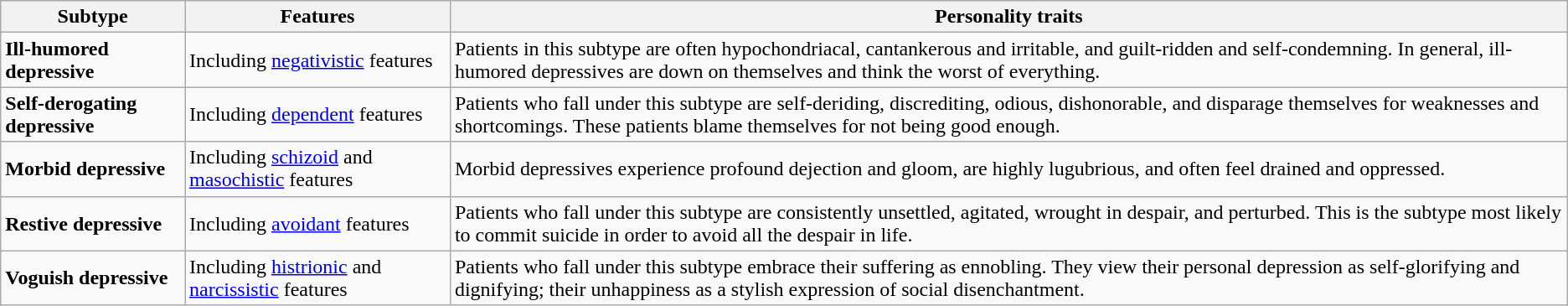<table class="wikitable">
<tr>
<th>Subtype</th>
<th>Features</th>
<th>Personality traits</th>
</tr>
<tr>
<td><strong>Ill-humored depressive</strong></td>
<td>Including <a href='#'>negativistic</a> features</td>
<td>Patients in this subtype are often hypochondriacal, cantankerous and irritable, and guilt-ridden and self-condemning. In general, ill-humored depressives are down on themselves and think the worst of everything.</td>
</tr>
<tr>
<td><strong>Self-derogating depressive</strong></td>
<td>Including <a href='#'>dependent</a> features</td>
<td>Patients who fall under this subtype are self-deriding, discrediting, odious, dishonorable, and disparage themselves for weaknesses and shortcomings. These patients blame themselves for not being good enough.</td>
</tr>
<tr>
<td><strong>Morbid depressive</strong></td>
<td>Including <a href='#'>schizoid</a> and <a href='#'>masochistic</a> features</td>
<td>Morbid depressives experience profound dejection and gloom, are highly lugubrious, and often feel drained and oppressed.</td>
</tr>
<tr>
<td><strong>Restive depressive</strong></td>
<td>Including <a href='#'>avoidant</a> features</td>
<td>Patients who fall under this subtype are consistently unsettled, agitated, wrought in despair, and perturbed. This is the subtype most likely to commit suicide in order to avoid all the despair in life.</td>
</tr>
<tr>
<td><strong>Voguish depressive</strong></td>
<td>Including <a href='#'>histrionic</a> and <a href='#'>narcissistic</a> features</td>
<td>Patients who fall under this subtype embrace their suffering as ennobling. They view their personal depression as self-glorifying and dignifying; their unhappiness as a stylish expression of social disenchantment.</td>
</tr>
</table>
